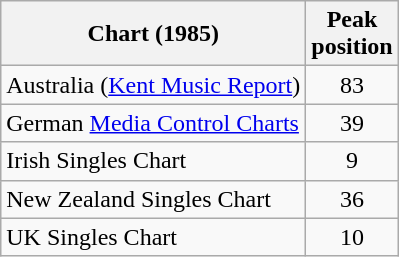<table class="wikitable sortable">
<tr>
<th>Chart (1985)</th>
<th>Peak<br>position</th>
</tr>
<tr>
<td>Australia (<a href='#'>Kent Music Report</a>)</td>
<td style="text-align:center;">83</td>
</tr>
<tr>
<td>German <a href='#'>Media Control Charts</a></td>
<td style="text-align:center;">39</td>
</tr>
<tr>
<td>Irish Singles Chart</td>
<td style="text-align:center;">9</td>
</tr>
<tr>
<td>New Zealand Singles Chart</td>
<td style="text-align:center;">36</td>
</tr>
<tr>
<td>UK Singles Chart</td>
<td style="text-align:center;">10</td>
</tr>
</table>
